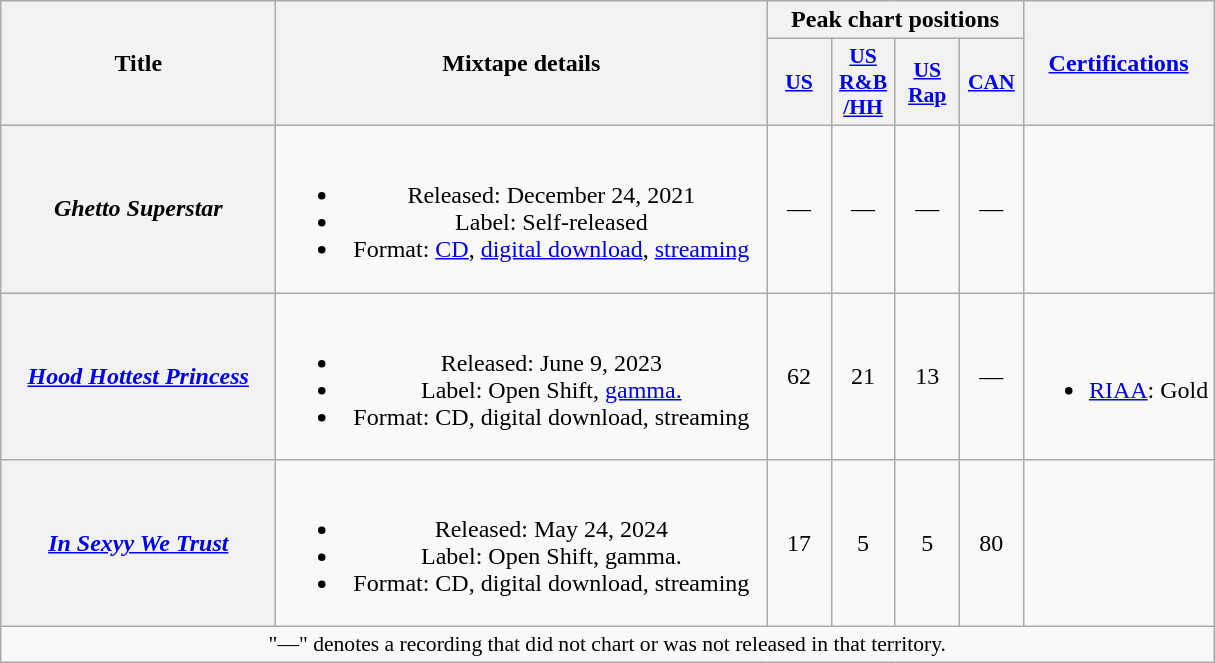<table class="wikitable plainrowheaders" style="text-align:center;">
<tr>
<th scope="col" rowspan="2" style="width:11em;">Title</th>
<th scope="col" rowspan="2" style="width:20em;">Mixtape details</th>
<th scope="col" colspan="4">Peak chart positions</th>
<th rowspan="2"><a href='#'>Certifications</a></th>
</tr>
<tr>
<th scope="col" style="width:2.5em;font-size:90%;"><a href='#'>US</a><br></th>
<th scope="col" style="width:2.5em;font-size:90%;"><a href='#'>US<br>R&B<br>/HH</a><br></th>
<th scope="col" style="width:2.5em;font-size:90%;"><a href='#'>US<br>Rap</a><br></th>
<th scope="col" style="width:2.5em;font-size:90%;"><a href='#'>CAN</a><br></th>
</tr>
<tr>
<th scope="row"><em>Ghetto Superstar</em></th>
<td><br><ul><li>Released: December 24, 2021</li><li>Label: Self-released</li><li>Format: <a href='#'>CD</a>, <a href='#'>digital download</a>, <a href='#'>streaming</a></li></ul></td>
<td>—</td>
<td>—</td>
<td>—</td>
<td>—</td>
<td></td>
</tr>
<tr>
<th scope="row"><em><a href='#'>Hood Hottest Princess</a></em></th>
<td><br><ul><li>Released: June 9, 2023</li><li>Label: Open Shift, <a href='#'>gamma.</a></li><li>Format: CD, digital download, streaming</li></ul></td>
<td>62</td>
<td>21</td>
<td>13</td>
<td>—</td>
<td><br><ul><li><a href='#'>RIAA</a>: Gold</li></ul></td>
</tr>
<tr>
<th scope="row"><em><a href='#'>In Sexyy We Trust</a></em></th>
<td><br><ul><li>Released: May 24, 2024</li><li>Label: Open Shift, gamma.</li><li>Format: CD, digital download, streaming</li></ul></td>
<td>17</td>
<td>5</td>
<td>5</td>
<td>80</td>
<td></td>
</tr>
<tr>
<td colspan="10" style="font-size:90%">"—" denotes a recording that did not chart or was not released in that territory.</td>
</tr>
</table>
